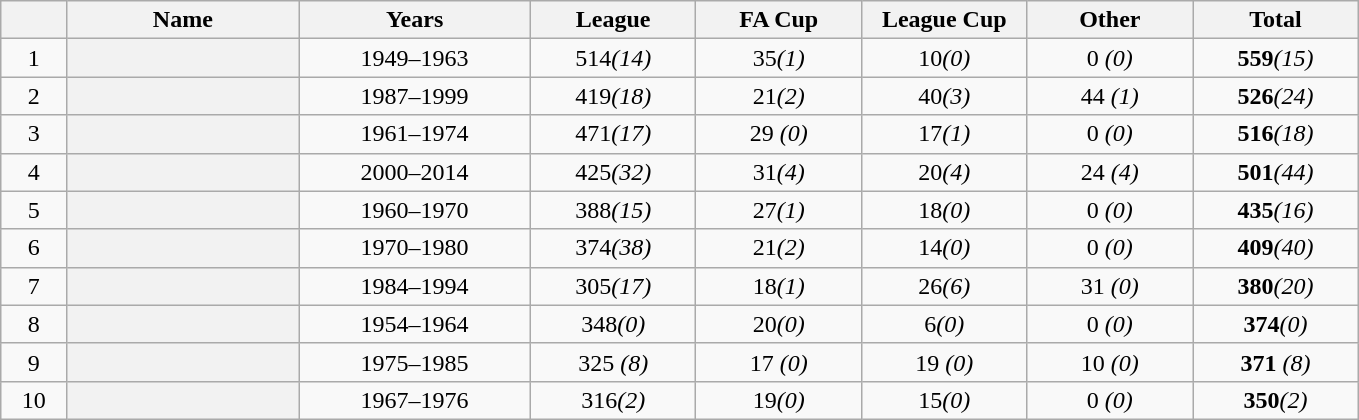<table class="sortable wikitable plainrowheaders"  style="text-align: center;">
<tr>
<th scope="col" style="width:4%;"></th>
<th scope="col" style="width:14%;">Name</th>
<th scope="col" style="width:14%;">Years</th>
<th scope="col" style="width:10%;">League</th>
<th scope="col" style="width:10%;">FA Cup</th>
<th scope="col" style="width:10%;">League Cup</th>
<th scope="col" style="width:10%;">Other</th>
<th scope="col" style="width:10%;">Total</th>
</tr>
<tr>
<td>1</td>
<th scope="row"> </th>
<td>1949–1963</td>
<td>514<em>(14)</em></td>
<td>35<em>(1)</em></td>
<td>10<em>(0)</em></td>
<td>0 <em>(0)</em></td>
<td><strong>559</strong><em>(15)</em></td>
</tr>
<tr>
<td>2</td>
<th scope="row"> </th>
<td>1987–1999</td>
<td>419<em>(18)</em></td>
<td>21<em>(2)</em></td>
<td>40<em>(3)</em></td>
<td>44 <em>(1)</em></td>
<td><strong>526</strong><em>(24)</em></td>
</tr>
<tr>
<td>3</td>
<th scope="row"> </th>
<td>1961–1974</td>
<td>471<em>(17)</em></td>
<td>29 <em>(0)</em></td>
<td>17<em>(1)</em></td>
<td>0 <em>(0)</em></td>
<td><strong>516</strong><em>(18)</em></td>
</tr>
<tr>
<td>4</td>
<th scope="row"> </th>
<td>2000–2014</td>
<td>425<em>(32)</em></td>
<td>31<em>(4)</em></td>
<td>20<em>(4)</em></td>
<td>24 <em>(4)</em></td>
<td><strong>501</strong><em>(44)</em></td>
</tr>
<tr>
<td>5</td>
<th scope="row"> </th>
<td>1960–1970</td>
<td>388<em>(15)</em></td>
<td>27<em>(1)</em></td>
<td>18<em>(0)</em></td>
<td>0 <em>(0)</em></td>
<td><strong>435</strong><em>(16)</em></td>
</tr>
<tr>
<td>6</td>
<th scope="row"> </th>
<td>1970–1980</td>
<td>374<em>(38)</em></td>
<td>21<em>(2)</em></td>
<td>14<em>(0)</em></td>
<td>0 <em>(0)</em></td>
<td><strong>409</strong><em>(40)</em></td>
</tr>
<tr>
<td>7</td>
<th scope="row"> </th>
<td>1984–1994</td>
<td>305<em>(17)</em></td>
<td>18<em>(1)</em></td>
<td>26<em>(6)</em></td>
<td>31 <em>(0)</em></td>
<td><strong>380</strong><em>(20)</em></td>
</tr>
<tr>
<td>8</td>
<th scope="row"> </th>
<td>1954–1964</td>
<td>348<em>(0)</em></td>
<td>20<em>(0)</em></td>
<td>6<em>(0)</em></td>
<td>0 <em>(0)</em></td>
<td><strong>374</strong><em>(0)</em></td>
</tr>
<tr>
<td>9</td>
<th scope="row"> </th>
<td>1975–1985</td>
<td>325 <em>(8)</em></td>
<td>17 <em>(0)</em></td>
<td>19 <em>(0)</em></td>
<td>10 <em>(0)</em></td>
<td><strong>371</strong> <em>(8)</em></td>
</tr>
<tr>
<td>10</td>
<th scope="row"> </th>
<td>1967–1976</td>
<td>316<em>(2)</em></td>
<td>19<em>(0)</em></td>
<td>15<em>(0)</em></td>
<td>0 <em>(0)</em></td>
<td><strong>350</strong><em>(2)</em></td>
</tr>
</table>
